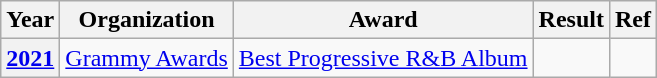<table class="sortable wikitable plainrowheaders">
<tr>
<th scope="col">Year</th>
<th scope="col">Organization</th>
<th scope="col">Award</th>
<th>Result</th>
<th>Ref</th>
</tr>
<tr>
<th scope="row"><a href='#'>2021</a></th>
<td><a href='#'>Grammy Awards</a></td>
<td><a href='#'>Best Progressive R&B Album</a></td>
<td></td>
<td></td>
</tr>
</table>
